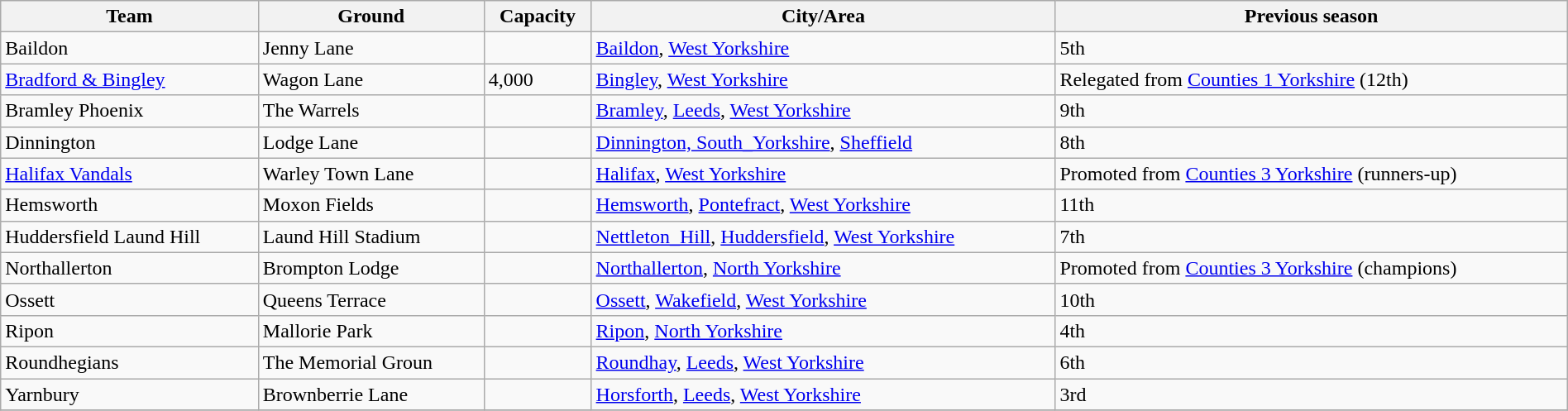<table class="wikitable sortable" width=100%>
<tr>
<th>Team</th>
<th>Ground</th>
<th>Capacity</th>
<th>City/Area</th>
<th>Previous season</th>
</tr>
<tr>
<td>Baildon</td>
<td>Jenny Lane</td>
<td></td>
<td><a href='#'>Baildon</a>, <a href='#'>West Yorkshire</a></td>
<td>5th</td>
</tr>
<tr>
<td><a href='#'>Bradford & Bingley</a></td>
<td>Wagon Lane</td>
<td>4,000</td>
<td><a href='#'>Bingley</a>, <a href='#'>West Yorkshire</a></td>
<td>Relegated from <a href='#'>Counties 1 Yorkshire</a> (12th)</td>
</tr>
<tr>
<td>Bramley Phoenix</td>
<td>The Warrels</td>
<td></td>
<td><a href='#'>Bramley</a>, <a href='#'>Leeds</a>, <a href='#'>West Yorkshire</a></td>
<td>9th</td>
</tr>
<tr>
<td>Dinnington</td>
<td>Lodge Lane</td>
<td></td>
<td><a href='#'>Dinnington, South_Yorkshire</a>, <a href='#'>Sheffield</a></td>
<td>8th</td>
</tr>
<tr>
<td><a href='#'>Halifax Vandals</a></td>
<td>Warley Town Lane</td>
<td></td>
<td><a href='#'>Halifax</a>, <a href='#'>West Yorkshire</a></td>
<td>Promoted from <a href='#'>Counties 3 Yorkshire</a> (runners-up)</td>
</tr>
<tr>
<td>Hemsworth</td>
<td>Moxon Fields</td>
<td></td>
<td><a href='#'>Hemsworth</a>, <a href='#'>Pontefract</a>, <a href='#'>West Yorkshire</a></td>
<td>11th</td>
</tr>
<tr>
<td>Huddersfield Laund Hill</td>
<td>Laund Hill Stadium</td>
<td></td>
<td><a href='#'>Nettleton_Hill</a>, <a href='#'>Huddersfield</a>, <a href='#'>West Yorkshire</a></td>
<td>7th</td>
</tr>
<tr>
<td>Northallerton</td>
<td>Brompton Lodge</td>
<td></td>
<td><a href='#'>Northallerton</a>, <a href='#'>North Yorkshire</a></td>
<td>Promoted from <a href='#'>Counties 3 Yorkshire</a> (champions)</td>
</tr>
<tr>
<td>Ossett</td>
<td>Queens Terrace</td>
<td></td>
<td><a href='#'>Ossett</a>, <a href='#'>Wakefield</a>, <a href='#'>West Yorkshire</a></td>
<td>10th</td>
</tr>
<tr>
<td>Ripon</td>
<td>Mallorie Park</td>
<td></td>
<td><a href='#'>Ripon</a>, <a href='#'>North Yorkshire</a></td>
<td>4th</td>
</tr>
<tr>
<td>Roundhegians</td>
<td>The Memorial Groun</td>
<td></td>
<td><a href='#'>Roundhay</a>, <a href='#'>Leeds</a>, <a href='#'>West Yorkshire</a></td>
<td>6th</td>
</tr>
<tr>
<td>Yarnbury</td>
<td>Brownberrie Lane</td>
<td></td>
<td><a href='#'>Horsforth</a>, <a href='#'>Leeds</a>, <a href='#'>West Yorkshire</a></td>
<td>3rd</td>
</tr>
<tr>
</tr>
</table>
